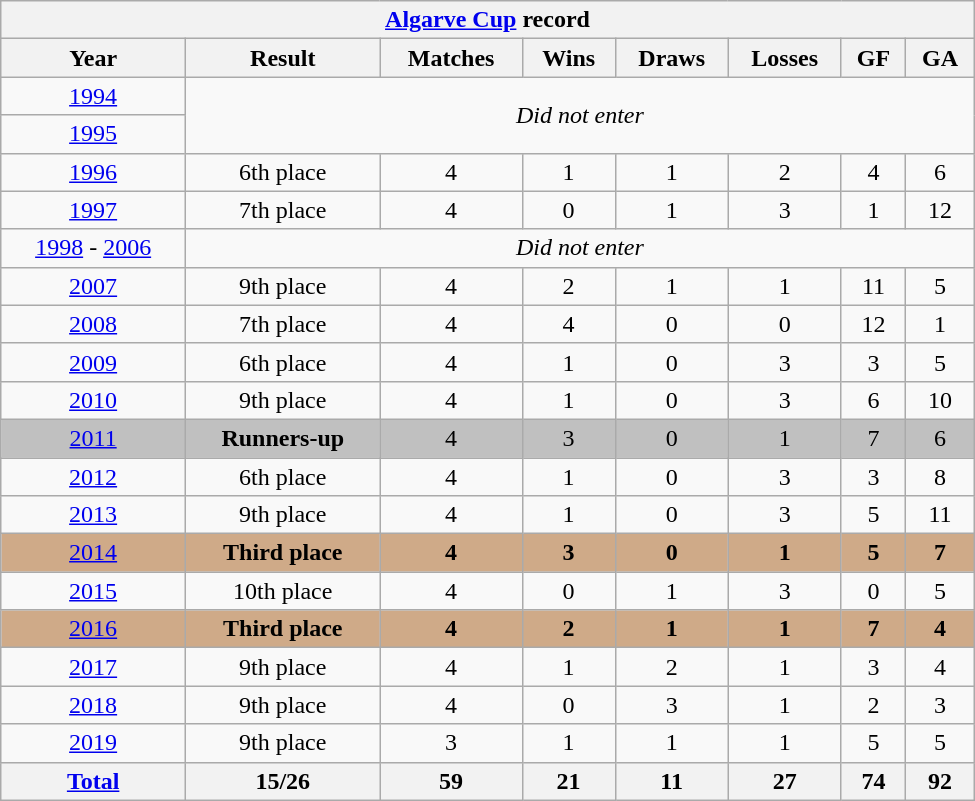<table class="wikitable sortable"  style="text-align:center; width:650px;">
<tr>
<th colspan=8> <strong><a href='#'>Algarve Cup</a> record</strong></th>
</tr>
<tr>
<th data-sort-type="number">Year</th>
<th data-sort-type="number">Result</th>
<th data-sort-type="number">Matches</th>
<th data-sort-type="number">Wins</th>
<th data-sort-type="number">Draws</th>
<th data-sort-type="number">Losses</th>
<th data-sort-type="number">GF</th>
<th data-sort-type="number">GA</th>
</tr>
<tr>
<td><a href='#'>1994</a></td>
<td colspan=7 rowspan=2><em>Did not enter</em></td>
</tr>
<tr>
<td><a href='#'>1995</a></td>
</tr>
<tr>
<td><a href='#'>1996</a></td>
<td>6th place</td>
<td>4</td>
<td>1</td>
<td>1</td>
<td>2</td>
<td>4</td>
<td>6</td>
</tr>
<tr>
<td><a href='#'>1997</a></td>
<td>7th place</td>
<td>4</td>
<td>0</td>
<td>1</td>
<td>3</td>
<td>1</td>
<td>12</td>
</tr>
<tr>
<td><a href='#'>1998</a> - <a href='#'>2006</a></td>
<td colspan=7><em>Did not enter</em></td>
</tr>
<tr>
<td><a href='#'>2007</a></td>
<td>9th place</td>
<td>4</td>
<td>2</td>
<td>1</td>
<td>1</td>
<td>11</td>
<td>5</td>
</tr>
<tr>
<td><a href='#'>2008</a></td>
<td>7th place</td>
<td>4</td>
<td>4</td>
<td>0</td>
<td>0</td>
<td>12</td>
<td>1</td>
</tr>
<tr>
<td><a href='#'>2009</a></td>
<td>6th place</td>
<td>4</td>
<td>1</td>
<td>0</td>
<td>3</td>
<td>3</td>
<td>5</td>
</tr>
<tr>
<td><a href='#'>2010</a></td>
<td>9th place</td>
<td>4</td>
<td>1</td>
<td>0</td>
<td>3</td>
<td>6</td>
<td>10</td>
</tr>
<tr style="background:silver;">
<td><a href='#'>2011</a></td>
<td><strong>Runners-up</strong></td>
<td>4</td>
<td>3</td>
<td>0</td>
<td>1</td>
<td>7</td>
<td>6</td>
</tr>
<tr>
<td><a href='#'>2012</a></td>
<td>6th place</td>
<td>4</td>
<td>1</td>
<td>0</td>
<td>3</td>
<td>3</td>
<td>8</td>
</tr>
<tr>
<td><a href='#'>2013</a></td>
<td>9th place</td>
<td>4</td>
<td>1</td>
<td>0</td>
<td>3</td>
<td>5</td>
<td>11</td>
</tr>
<tr style="background:#cfaa88;">
<td><a href='#'>2014</a></td>
<td><strong>Third place</strong></td>
<td><strong>4</strong></td>
<td><strong>3</strong></td>
<td><strong>0</strong></td>
<td><strong>1</strong></td>
<td><strong>5</strong></td>
<td><strong>7</strong></td>
</tr>
<tr>
<td><a href='#'>2015</a></td>
<td>10th place</td>
<td>4</td>
<td>0</td>
<td>1</td>
<td>3</td>
<td>0</td>
<td>5</td>
</tr>
<tr style="background:#cfaa88;">
<td><a href='#'>2016</a></td>
<td><strong>Third place</strong></td>
<td><strong>4</strong></td>
<td><strong>2</strong></td>
<td><strong>1</strong></td>
<td><strong>1</strong></td>
<td><strong>7</strong></td>
<td><strong>4</strong></td>
</tr>
<tr>
<td><a href='#'>2017</a></td>
<td>9th place</td>
<td>4</td>
<td>1</td>
<td>2</td>
<td>1</td>
<td>3</td>
<td>4</td>
</tr>
<tr>
<td><a href='#'>2018</a></td>
<td>9th place</td>
<td>4</td>
<td>0</td>
<td>3</td>
<td>1</td>
<td>2</td>
<td>3</td>
</tr>
<tr>
<td><a href='#'>2019</a></td>
<td>9th place</td>
<td>3</td>
<td>1</td>
<td>1</td>
<td>1</td>
<td>5</td>
<td>5</td>
</tr>
<tr class=sortbottom style="font-weight:bold;">
<th><a href='#'>Total</a></th>
<th>15/26</th>
<th>59</th>
<th>21</th>
<th>11</th>
<th>27</th>
<th>74</th>
<th>92</th>
</tr>
</table>
